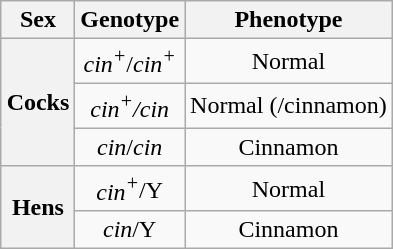<table class="wikitable" style="text-align:center" align="right">
<tr>
<th>Sex</th>
<th>Genotype</th>
<th>Phenotype</th>
</tr>
<tr>
<th rowspan=3>Cocks</th>
<td><em>cin<sup>+</sup></em>/<em>cin<sup>+</sup></em></td>
<td>Normal</td>
</tr>
<tr>
<td><em>cin<sup>+</sup>/cin</em></td>
<td>Normal (/cinnamon)</td>
</tr>
<tr>
<td><em>cin</em>/<em>cin</em></td>
<td>Cinnamon</td>
</tr>
<tr>
<th rowspan=2>Hens</th>
<td><em>cin<sup>+</sup></em>/Y</td>
<td>Normal</td>
</tr>
<tr>
<td><em>cin</em>/Y</td>
<td>Cinnamon</td>
</tr>
</table>
